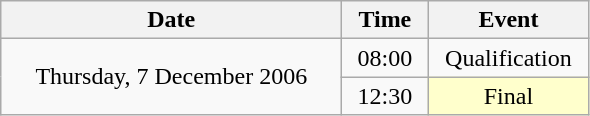<table class = "wikitable" style="text-align:center;">
<tr>
<th width=220>Date</th>
<th width=50>Time</th>
<th width=100>Event</th>
</tr>
<tr>
<td rowspan=2>Thursday, 7 December 2006</td>
<td>08:00</td>
<td>Qualification</td>
</tr>
<tr>
<td>12:30</td>
<td bgcolor=ffffcc>Final</td>
</tr>
</table>
